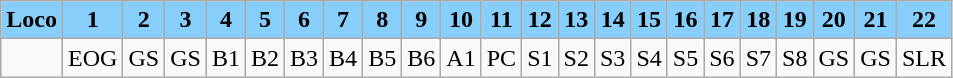<table class="wikitable plainrowheaders unsortable" style="text-align:center">
<tr>
<th scope="col" rowspan="1" style="background:lightskyblue;">Loco</th>
<th scope="col" rowspan="1" style="background:lightskyblue;">1</th>
<th scope="col" rowspan="1" style="background:lightskyblue;">2</th>
<th rowspan="1" scope="col" style="background:lightskyblue;">3</th>
<th rowspan="1" scope="col" style="background:lightskyblue;">4</th>
<th rowspan="1" scope="col" style="background:lightskyblue;">5</th>
<th rowspan="1" scope="col" style="background:lightskyblue;">6</th>
<th rowspan="1" scope="col" style="background:lightskyblue;">7</th>
<th rowspan="1" scope="col" style="background:lightskyblue;">8</th>
<th rowspan="1" scope="col" style="background:lightskyblue;">9</th>
<th rowspan="1" scope="col" style="background:lightskyblue;">10</th>
<th rowspan="1" scope="col" style="background:lightskyblue;">11</th>
<th rowspan="1" scope="col" style="background:lightskyblue;">12</th>
<th rowspan="1" scope="col" style="background:lightskyblue;">13</th>
<th rowspan="1" scope="col" style="background:lightskyblue;">14</th>
<th rowspan="1" scope="col" style="background:lightskyblue;">15</th>
<th rowspan="1" scope="col" style="background:lightskyblue;">16</th>
<th rowspan="1" scope="col" style="background:lightskyblue;">17</th>
<th rowspan="1" scope="col" style="background:lightskyblue;">18</th>
<th rowspan="1" scope="col" style="background:lightskyblue;">19</th>
<th rowspan="1" scope="col" style="background:lightskyblue;">20</th>
<th rowspan="1" scope="col" style="background:lightskyblue;">21</th>
<th rowspan="1" scope="col" style="background:lightskyblue;">22</th>
</tr>
<tr>
<td></td>
<td>EOG</td>
<td>GS</td>
<td>GS</td>
<td>B1</td>
<td>B2</td>
<td>B3</td>
<td>B4</td>
<td>B5</td>
<td>B6</td>
<td>A1</td>
<td>PC</td>
<td>S1</td>
<td>S2</td>
<td>S3</td>
<td>S4</td>
<td>S5</td>
<td>S6</td>
<td>S7</td>
<td>S8</td>
<td>GS</td>
<td>GS</td>
<td>SLR</td>
</tr>
</table>
